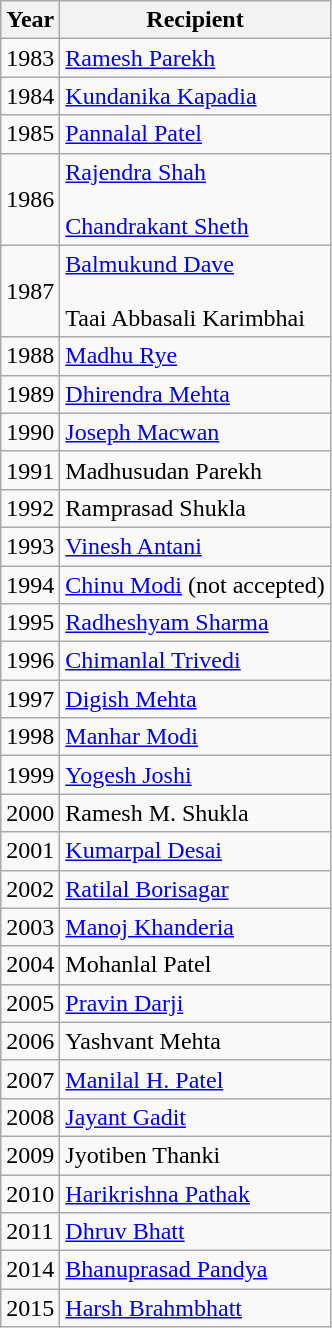<table class="wikitable">
<tr>
<th>Year</th>
<th>Recipient</th>
</tr>
<tr>
<td>1983</td>
<td><a href='#'>Ramesh Parekh</a></td>
</tr>
<tr>
<td>1984</td>
<td><a href='#'>Kundanika Kapadia</a></td>
</tr>
<tr>
<td>1985</td>
<td><a href='#'>Pannalal Patel</a></td>
</tr>
<tr>
<td>1986</td>
<td><a href='#'>Rajendra Shah</a><br><br><a href='#'>Chandrakant Sheth</a></td>
</tr>
<tr>
<td>1987</td>
<td><a href='#'>Balmukund Dave</a><br><br>Taai Abbasali Karimbhai</td>
</tr>
<tr>
<td>1988</td>
<td><a href='#'>Madhu Rye</a></td>
</tr>
<tr>
<td>1989</td>
<td><a href='#'>Dhirendra Mehta</a></td>
</tr>
<tr>
<td>1990</td>
<td><a href='#'>Joseph Macwan</a></td>
</tr>
<tr>
<td>1991</td>
<td>Madhusudan Parekh</td>
</tr>
<tr>
<td>1992</td>
<td>Ramprasad Shukla</td>
</tr>
<tr>
<td>1993</td>
<td><a href='#'>Vinesh Antani</a></td>
</tr>
<tr>
<td>1994</td>
<td><a href='#'>Chinu Modi</a> (not accepted)</td>
</tr>
<tr>
<td>1995</td>
<td><a href='#'>Radheshyam Sharma</a></td>
</tr>
<tr>
<td>1996</td>
<td><a href='#'>Chimanlal Trivedi</a></td>
</tr>
<tr>
<td>1997</td>
<td><a href='#'>Digish Mehta</a></td>
</tr>
<tr>
<td>1998</td>
<td><a href='#'>Manhar Modi</a></td>
</tr>
<tr>
<td>1999</td>
<td><a href='#'>Yogesh Joshi</a></td>
</tr>
<tr>
<td>2000</td>
<td>Ramesh M. Shukla</td>
</tr>
<tr>
<td>2001</td>
<td><a href='#'>Kumarpal Desai</a></td>
</tr>
<tr>
<td>2002</td>
<td><a href='#'>Ratilal Borisagar</a></td>
</tr>
<tr>
<td>2003</td>
<td><a href='#'>Manoj Khanderia</a></td>
</tr>
<tr>
<td>2004</td>
<td>Mohanlal Patel</td>
</tr>
<tr>
<td>2005</td>
<td><a href='#'>Pravin Darji</a></td>
</tr>
<tr>
<td>2006</td>
<td>Yashvant Mehta</td>
</tr>
<tr>
<td>2007</td>
<td><a href='#'>Manilal H. Patel</a></td>
</tr>
<tr>
<td>2008</td>
<td><a href='#'>Jayant Gadit</a></td>
</tr>
<tr>
<td>2009</td>
<td>Jyotiben Thanki</td>
</tr>
<tr>
<td>2010</td>
<td><a href='#'>Harikrishna Pathak</a></td>
</tr>
<tr>
<td>2011</td>
<td><a href='#'>Dhruv Bhatt</a></td>
</tr>
<tr>
<td>2014</td>
<td><a href='#'>Bhanuprasad Pandya</a></td>
</tr>
<tr>
<td>2015</td>
<td><a href='#'>Harsh Brahmbhatt</a></td>
</tr>
</table>
